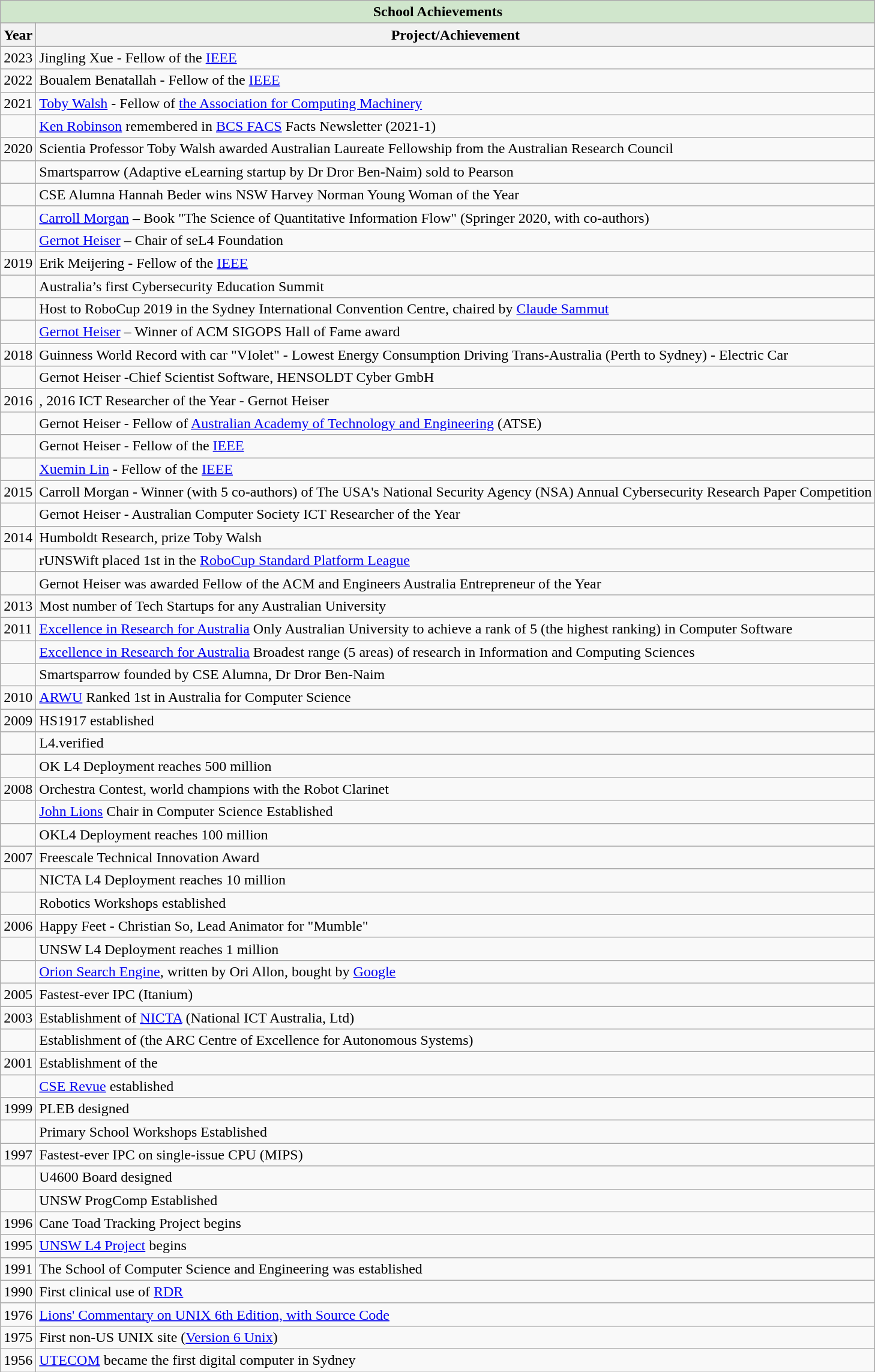<table class="wikitable" style="text-align:left">
<tr>
<th colspan="5" style="background:#d0e6cc;">School Achievements</th>
</tr>
<tr>
</tr>
<tr>
</tr>
<tr>
<th>Year</th>
<th>Project/Achievement</th>
</tr>
<tr>
<td>2023</td>
<td>Jingling Xue - Fellow of the <a href='#'>IEEE</a></td>
</tr>
<tr>
<td>2022</td>
<td>Boualem Benatallah - Fellow of the <a href='#'>IEEE</a></td>
</tr>
<tr>
<td>2021</td>
<td><a href='#'>Toby Walsh</a> - Fellow of <a href='#'>the Association for Computing Machinery</a></td>
</tr>
<tr>
<td></td>
<td><a href='#'>Ken Robinson</a> remembered in <a href='#'>BCS FACS</a> Facts Newsletter (2021-1)</td>
</tr>
<tr>
<td>2020</td>
<td>Scientia Professor Toby Walsh awarded Australian Laureate Fellowship from the Australian Research Council</td>
</tr>
<tr>
<td></td>
<td>Smartsparrow (Adaptive eLearning startup by Dr Dror Ben-Naim) sold to Pearson</td>
</tr>
<tr>
<td></td>
<td>CSE Alumna Hannah Beder wins NSW Harvey Norman Young Woman of the Year</td>
</tr>
<tr>
<td></td>
<td><a href='#'>Carroll Morgan</a> – Book "The Science of Quantitative Information Flow" (Springer 2020, with co-authors)</td>
</tr>
<tr>
<td></td>
<td><a href='#'>Gernot Heiser</a> – Chair of seL4 Foundation</td>
</tr>
<tr>
<td>2019</td>
<td>Erik Meijering - Fellow of the <a href='#'>IEEE</a></td>
</tr>
<tr>
<td></td>
<td>Australia’s first Cybersecurity Education Summit</td>
</tr>
<tr>
<td></td>
<td>Host to RoboCup 2019 in the Sydney International Convention Centre, chaired by <a href='#'>Claude Sammut</a></td>
</tr>
<tr>
<td></td>
<td><a href='#'>Gernot Heiser</a> – Winner of ACM SIGOPS Hall of Fame award</td>
</tr>
<tr>
<td>2018</td>
<td>Guinness World Record with car "VIolet" - Lowest Energy Consumption Driving Trans-Australia (Perth to Sydney) - Electric Car</td>
</tr>
<tr>
<td></td>
<td>Gernot Heiser -Chief Scientist Software, HENSOLDT Cyber GmbH</td>
</tr>
<tr>
<td>2016</td>
<td>, 2016 ICT Researcher of the Year - Gernot Heiser</td>
</tr>
<tr>
<td></td>
<td>Gernot Heiser - Fellow of <a href='#'>Australian Academy of Technology and Engineering</a> (ATSE)</td>
</tr>
<tr>
<td></td>
<td>Gernot Heiser - Fellow of the <a href='#'>IEEE</a></td>
</tr>
<tr>
<td></td>
<td><a href='#'>Xuemin Lin</a> - Fellow of the <a href='#'>IEEE</a></td>
</tr>
<tr>
<td>2015</td>
<td>Carroll Morgan - Winner (with 5 co-authors) of The USA's National Security Agency (NSA) Annual Cybersecurity Research Paper Competition</td>
</tr>
<tr>
<td></td>
<td>Gernot Heiser - Australian Computer Society ICT Researcher of the Year</td>
</tr>
<tr>
<td>2014</td>
<td>Humboldt Research, prize Toby Walsh</td>
</tr>
<tr>
<td></td>
<td>rUNSWift placed 1st in the <a href='#'>RoboCup Standard Platform League</a></td>
</tr>
<tr>
<td></td>
<td>Gernot Heiser was awarded Fellow of the ACM and Engineers Australia Entrepreneur of the Year</td>
</tr>
<tr>
<td>2013</td>
<td>Most number of Tech Startups for any Australian University</td>
</tr>
<tr>
<td>2011</td>
<td><a href='#'>Excellence in Research for Australia</a>  Only Australian University to achieve a rank of 5 (the highest ranking) in Computer Software</td>
</tr>
<tr>
<td></td>
<td><a href='#'>Excellence in Research for Australia</a> Broadest range (5 areas) of research in Information and Computing Sciences</td>
</tr>
<tr>
<td></td>
<td>Smartsparrow founded by CSE Alumna, Dr Dror Ben-Naim</td>
</tr>
<tr>
<td>2010</td>
<td><a href='#'>ARWU</a> Ranked 1st in Australia for Computer Science</td>
</tr>
<tr>
<td>2009</td>
<td>HS1917 established</td>
</tr>
<tr>
<td></td>
<td>L4.verified</td>
</tr>
<tr>
<td></td>
<td>OK L4 Deployment reaches 500 million</td>
</tr>
<tr>
<td>2008</td>
<td> Orchestra Contest, world champions with the Robot Clarinet</td>
</tr>
<tr>
<td></td>
<td><a href='#'>John Lions</a> Chair in Computer Science Established</td>
</tr>
<tr>
<td></td>
<td>OKL4 Deployment reaches 100 million</td>
</tr>
<tr>
<td>2007</td>
<td>Freescale Technical Innovation Award</td>
</tr>
<tr>
<td></td>
<td>NICTA L4 Deployment reaches 10 million</td>
</tr>
<tr>
<td></td>
<td>Robotics Workshops established</td>
</tr>
<tr>
<td>2006</td>
<td>Happy Feet - Christian So, Lead Animator for "Mumble"</td>
</tr>
<tr>
<td></td>
<td>UNSW L4 Deployment reaches 1 million</td>
</tr>
<tr>
<td></td>
<td><a href='#'>Orion Search Engine</a>, written by Ori Allon, bought by <a href='#'>Google</a></td>
</tr>
<tr>
<td>2005</td>
<td>Fastest-ever IPC (Itanium)</td>
</tr>
<tr>
<td>2003</td>
<td>Establishment of <a href='#'>NICTA</a> (National ICT Australia, Ltd)</td>
</tr>
<tr>
<td></td>
<td>Establishment of  (the ARC Centre of Excellence for Autonomous Systems)</td>
</tr>
<tr>
<td>2001</td>
<td>Establishment of the </td>
</tr>
<tr>
<td></td>
<td><a href='#'>CSE Revue</a> established</td>
</tr>
<tr>
<td>1999</td>
<td>PLEB designed</td>
</tr>
<tr>
<td></td>
<td>Primary School Workshops Established</td>
</tr>
<tr>
<td>1997</td>
<td>Fastest-ever IPC on single-issue CPU (MIPS)</td>
</tr>
<tr>
<td></td>
<td>U4600 Board designed</td>
</tr>
<tr>
<td></td>
<td>UNSW ProgComp Established</td>
</tr>
<tr>
<td>1996</td>
<td>Cane Toad Tracking Project begins</td>
</tr>
<tr>
<td>1995</td>
<td><a href='#'>UNSW L4 Project</a> begins</td>
</tr>
<tr>
<td>1991</td>
<td>The School of Computer Science and Engineering was established</td>
</tr>
<tr>
<td>1990</td>
<td>First clinical use of <a href='#'>RDR</a></td>
</tr>
<tr>
<td>1976</td>
<td><a href='#'>Lions' Commentary on UNIX 6th Edition, with Source Code</a></td>
</tr>
<tr>
<td>1975</td>
<td>First non-US UNIX site (<a href='#'>Version 6 Unix</a>)</td>
</tr>
<tr>
<td>1956</td>
<td><a href='#'>UTECOM</a> became the first digital computer in Sydney</td>
</tr>
</table>
